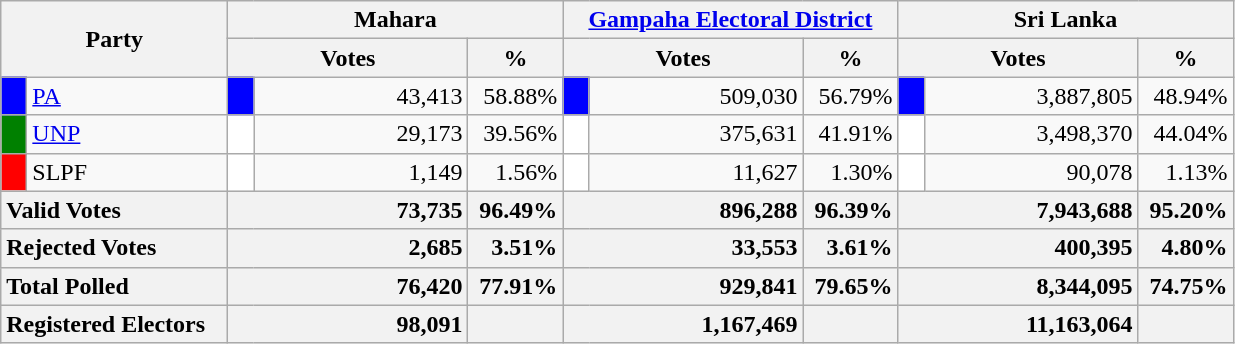<table class="wikitable">
<tr>
<th colspan="2" width="144px"rowspan="2">Party</th>
<th colspan="3" width="216px">Mahara</th>
<th colspan="3" width="216px"><a href='#'>Gampaha Electoral District</a></th>
<th colspan="3" width="216px">Sri Lanka</th>
</tr>
<tr>
<th colspan="2" width="144px">Votes</th>
<th>%</th>
<th colspan="2" width="144px">Votes</th>
<th>%</th>
<th colspan="2" width="144px">Votes</th>
<th>%</th>
</tr>
<tr>
<td style="background-color:blue;" width="10px"></td>
<td style="text-align:left;"><a href='#'>PA</a></td>
<td style="background-color:blue;" width="10px"></td>
<td style="text-align:right;">43,413</td>
<td style="text-align:right;">58.88%</td>
<td style="background-color:blue;" width="10px"></td>
<td style="text-align:right;">509,030</td>
<td style="text-align:right;">56.79%</td>
<td style="background-color:blue;" width="10px"></td>
<td style="text-align:right;">3,887,805</td>
<td style="text-align:right;">48.94%</td>
</tr>
<tr>
<td style="background-color:green;" width="10px"></td>
<td style="text-align:left;"><a href='#'>UNP</a></td>
<td style="background-color:white;" width="10px"></td>
<td style="text-align:right;">29,173</td>
<td style="text-align:right;">39.56%</td>
<td style="background-color:white;" width="10px"></td>
<td style="text-align:right;">375,631</td>
<td style="text-align:right;">41.91%</td>
<td style="background-color:white;" width="10px"></td>
<td style="text-align:right;">3,498,370</td>
<td style="text-align:right;">44.04%</td>
</tr>
<tr>
<td style="background-color:red;" width="10px"></td>
<td style="text-align:left;">SLPF</td>
<td style="background-color:white;" width="10px"></td>
<td style="text-align:right;">1,149</td>
<td style="text-align:right;">1.56%</td>
<td style="background-color:white;" width="10px"></td>
<td style="text-align:right;">11,627</td>
<td style="text-align:right;">1.30%</td>
<td style="background-color:white;" width="10px"></td>
<td style="text-align:right;">90,078</td>
<td style="text-align:right;">1.13%</td>
</tr>
<tr>
<th colspan="2" width="144px"style="text-align:left;">Valid Votes</th>
<th style="text-align:right;"colspan="2" width="144px">73,735</th>
<th style="text-align:right;">96.49%</th>
<th style="text-align:right;"colspan="2" width="144px">896,288</th>
<th style="text-align:right;">96.39%</th>
<th style="text-align:right;"colspan="2" width="144px">7,943,688</th>
<th style="text-align:right;">95.20%</th>
</tr>
<tr>
<th colspan="2" width="144px"style="text-align:left;">Rejected Votes</th>
<th style="text-align:right;"colspan="2" width="144px">2,685</th>
<th style="text-align:right;">3.51%</th>
<th style="text-align:right;"colspan="2" width="144px">33,553</th>
<th style="text-align:right;">3.61%</th>
<th style="text-align:right;"colspan="2" width="144px">400,395</th>
<th style="text-align:right;">4.80%</th>
</tr>
<tr>
<th colspan="2" width="144px"style="text-align:left;">Total Polled</th>
<th style="text-align:right;"colspan="2" width="144px">76,420</th>
<th style="text-align:right;">77.91%</th>
<th style="text-align:right;"colspan="2" width="144px">929,841</th>
<th style="text-align:right;">79.65%</th>
<th style="text-align:right;"colspan="2" width="144px">8,344,095</th>
<th style="text-align:right;">74.75%</th>
</tr>
<tr>
<th colspan="2" width="144px"style="text-align:left;">Registered Electors</th>
<th style="text-align:right;"colspan="2" width="144px">98,091</th>
<th></th>
<th style="text-align:right;"colspan="2" width="144px">1,167,469</th>
<th></th>
<th style="text-align:right;"colspan="2" width="144px">11,163,064</th>
<th></th>
</tr>
</table>
